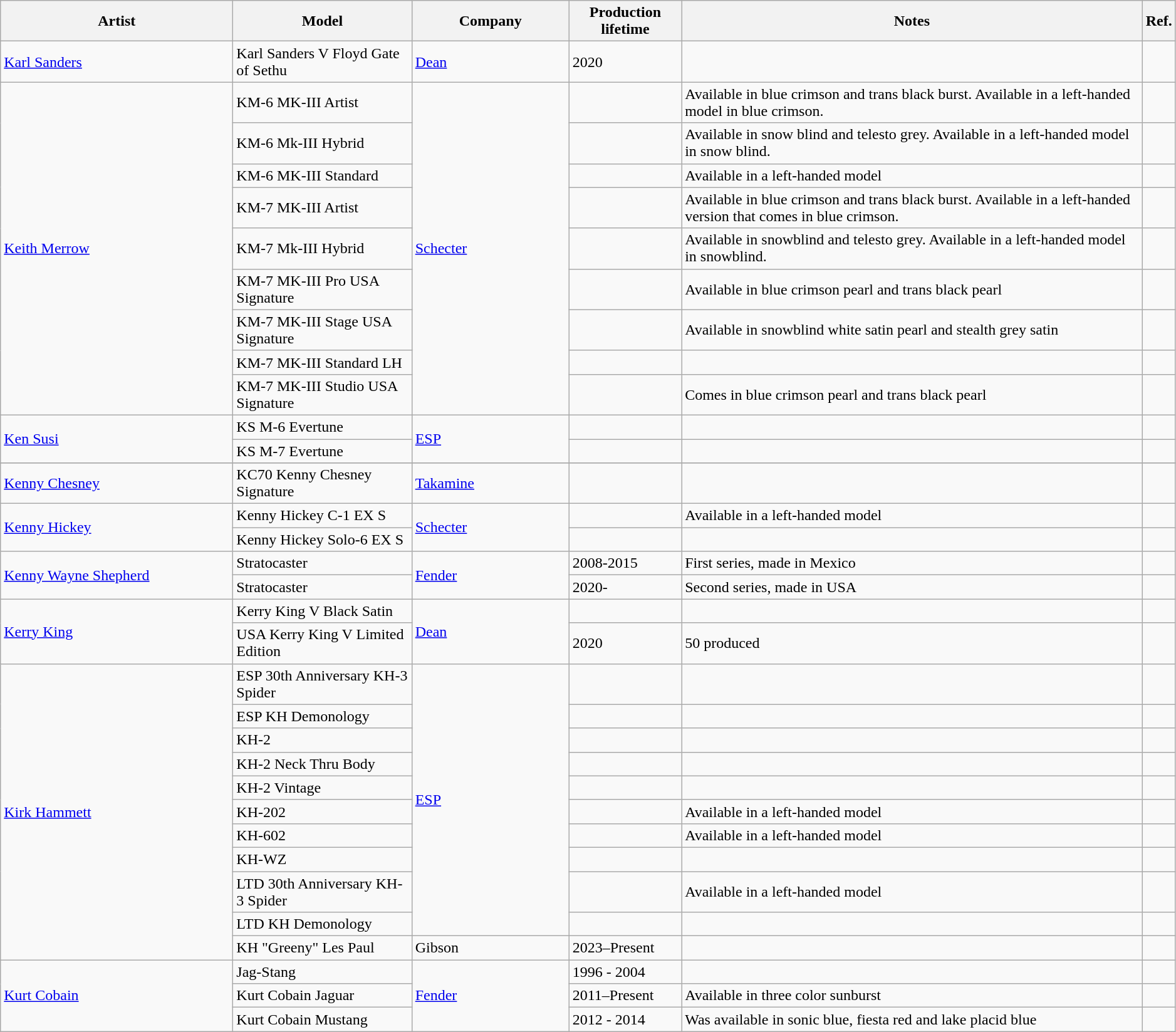<table class="wikitable sortable plainrowheaders" style="width:99%;">
<tr>
<th scope="col" style="width:15em;">Artist</th>
<th scope="col">Model</th>
<th scope="col" style="width:10em;">Company</th>
<th scope="col">Production lifetime</th>
<th scope="col" class="unsortable">Notes</th>
<th scope="col">Ref.</th>
</tr>
<tr>
<td><a href='#'>Karl Sanders</a></td>
<td>Karl Sanders V Floyd Gate of Sethu</td>
<td><a href='#'>Dean</a></td>
<td>2020</td>
<td></td>
<td></td>
</tr>
<tr>
<td rowspan=9><a href='#'>Keith Merrow</a></td>
<td>KM-6 MK-III Artist</td>
<td rowspan=9><a href='#'>Schecter</a></td>
<td></td>
<td>Available in blue crimson and trans black burst. Available in a left-handed model in blue crimson.</td>
<td></td>
</tr>
<tr>
<td>KM-6 Mk-III Hybrid</td>
<td></td>
<td>Available in snow blind and telesto grey.  Available in a left-handed model in snow blind.</td>
<td></td>
</tr>
<tr>
<td>KM-6 MK-III Standard</td>
<td></td>
<td>Available in a left-handed model</td>
<td></td>
</tr>
<tr>
<td>KM-7 MK-III Artist</td>
<td></td>
<td>Available in blue crimson and trans black burst.  Available in a left-handed version that comes in blue crimson.</td>
<td></td>
</tr>
<tr>
<td>KM-7 Mk-III Hybrid</td>
<td></td>
<td>Available in snowblind and telesto grey.  Available in a left-handed model in snowblind.</td>
<td></td>
</tr>
<tr>
<td>KM-7 MK-III Pro USA Signature</td>
<td></td>
<td>Available in blue crimson pearl and trans black pearl</td>
<td></td>
</tr>
<tr>
<td>KM-7 MK-III Stage USA Signature</td>
<td></td>
<td>Available in snowblind white satin pearl and stealth grey satin</td>
<td></td>
</tr>
<tr>
<td>KM-7 MK-III Standard LH</td>
<td></td>
<td></td>
<td></td>
</tr>
<tr>
<td>KM-7 MK-III Studio USA Signature</td>
<td></td>
<td>Comes in blue crimson pearl and trans black pearl</td>
<td></td>
</tr>
<tr>
<td rowspan=2><a href='#'>Ken Susi</a></td>
<td>KS M-6 Evertune</td>
<td rowspan=2><a href='#'>ESP</a></td>
<td></td>
<td></td>
<td></td>
</tr>
<tr>
<td>KS M-7 Evertune</td>
<td></td>
<td></td>
<td></td>
</tr>
<tr>
</tr>
<tr>
<td><a href='#'>Kenny Chesney</a></td>
<td>KC70 Kenny Chesney Signature</td>
<td><a href='#'>Takamine</a></td>
<td></td>
<td></td>
<td></td>
</tr>
<tr>
<td rowspan=2><a href='#'>Kenny Hickey</a></td>
<td>Kenny Hickey C-1 EX S</td>
<td rowspan=2><a href='#'>Schecter</a></td>
<td></td>
<td>Available in a left-handed model</td>
<td></td>
</tr>
<tr>
<td>Kenny Hickey Solo-6 EX S</td>
<td></td>
<td></td>
<td></td>
</tr>
<tr>
<td rowspan=2><a href='#'>Kenny Wayne Shepherd</a></td>
<td>Stratocaster</td>
<td rowspan=2><a href='#'>Fender</a></td>
<td>2008-2015</td>
<td>First series, made in Mexico</td>
<td></td>
</tr>
<tr>
<td>Stratocaster</td>
<td>2020-</td>
<td>Second series, made in USA</td>
<td></td>
</tr>
<tr>
<td rowspan=2><a href='#'>Kerry King</a></td>
<td>Kerry King V Black Satin</td>
<td rowspan=2><a href='#'>Dean</a></td>
<td></td>
<td></td>
<td></td>
</tr>
<tr>
<td>USA Kerry King V Limited Edition</td>
<td>2020</td>
<td>50 produced</td>
<td></td>
</tr>
<tr>
<td rowspan="11"><a href='#'>Kirk Hammett</a></td>
<td>ESP 30th Anniversary KH-3 Spider</td>
<td rowspan=10><a href='#'>ESP</a></td>
<td></td>
<td></td>
<td></td>
</tr>
<tr>
<td>ESP KH Demonology</td>
<td></td>
<td></td>
<td></td>
</tr>
<tr>
<td>KH-2</td>
<td></td>
<td></td>
<td></td>
</tr>
<tr>
<td>KH-2 Neck Thru Body</td>
<td></td>
<td></td>
<td></td>
</tr>
<tr>
<td>KH-2 Vintage</td>
<td></td>
<td></td>
<td></td>
</tr>
<tr>
<td>KH-202</td>
<td></td>
<td>Available in a left-handed model</td>
<td></td>
</tr>
<tr>
<td>KH-602</td>
<td></td>
<td>Available in a left-handed model</td>
<td></td>
</tr>
<tr>
<td>KH-WZ</td>
<td></td>
<td></td>
<td></td>
</tr>
<tr>
<td>LTD 30th Anniversary KH-3 Spider</td>
<td></td>
<td>Available in a left-handed model</td>
<td></td>
</tr>
<tr>
<td>LTD KH Demonology</td>
<td></td>
<td></td>
<td></td>
</tr>
<tr>
<td>KH "Greeny" Les Paul</td>
<td>Gibson</td>
<td>2023–Present</td>
<td></td>
<td></td>
</tr>
<tr>
<td rowspan="3"><a href='#'>Kurt Cobain</a></td>
<td>Jag-Stang</td>
<td rowspan="3"><a href='#'>Fender</a></td>
<td>1996 - 2004</td>
<td></td>
<td></td>
</tr>
<tr>
<td>Kurt Cobain Jaguar</td>
<td>2011–Present</td>
<td>Available in three color sunburst</td>
<td></td>
</tr>
<tr>
<td>Kurt Cobain Mustang</td>
<td>2012 - 2014</td>
<td>Was available in sonic blue, fiesta red and lake placid blue</td>
<td></td>
</tr>
</table>
